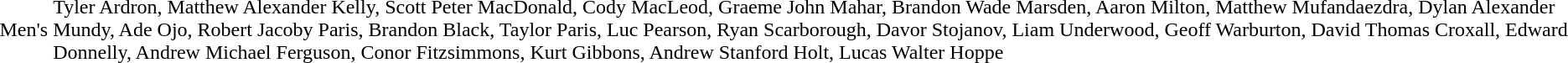<table>
<tr>
<td>Men's</td>
<td> Tyler Ardron, Matthew Alexander Kelly, Scott Peter MacDonald, Cody MacLeod, Graeme John Mahar, Brandon Wade Marsden, Aaron Milton, Matthew Mufandaezdra, Dylan Alexander Mundy, Ade Ojo, Robert Jacoby Paris, Brandon Black, Taylor Paris, Luc Pearson, Ryan Scarborough, Davor Stojanov, Liam Underwood, Geoff Warburton, David Thomas Croxall, Edward Donnelly, Andrew Michael Ferguson, Conor Fitzsimmons, Kurt Gibbons, Andrew Stanford Holt, Lucas Walter Hoppe</td>
<td></td>
<td></td>
</tr>
</table>
